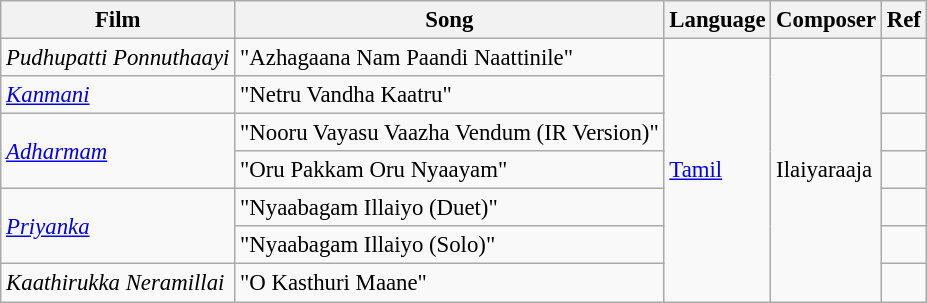<table class="wikitable sortable" style="font-size:95%;">
<tr>
<th>Film</th>
<th>Song</th>
<th>Language</th>
<th>Composer</th>
<th>Ref</th>
</tr>
<tr>
<td><em>Pudhupatti Ponnuthaayi</em></td>
<td>"Azhagaana Nam Paandi Naattinile"</td>
<td rowspan="7"><a href='#'>Tamil</a></td>
<td rowspan="7">Ilaiyaraaja</td>
<td></td>
</tr>
<tr>
<td><em><a href='#'>Kanmani</a></em></td>
<td>"Netru Vandha Kaatru"</td>
<td></td>
</tr>
<tr>
<td rowspan="2"><em><a href='#'>Adharmam</a></em></td>
<td>"Nooru Vayasu Vaazha Vendum (IR Version)"</td>
<td></td>
</tr>
<tr>
<td>"Oru Pakkam Oru Nyaayam"</td>
<td></td>
</tr>
<tr>
<td rowspan="2"><em><a href='#'>Priyanka</a></em></td>
<td>"Nyaabagam Illaiyo (Duet)"</td>
<td></td>
</tr>
<tr>
<td>"Nyaabagam Illaiyo (Solo)"</td>
<td></td>
</tr>
<tr>
<td><em>Kaathirukka Neramillai</em></td>
<td>"O Kasthuri Maane"</td>
<td></td>
</tr>
</table>
